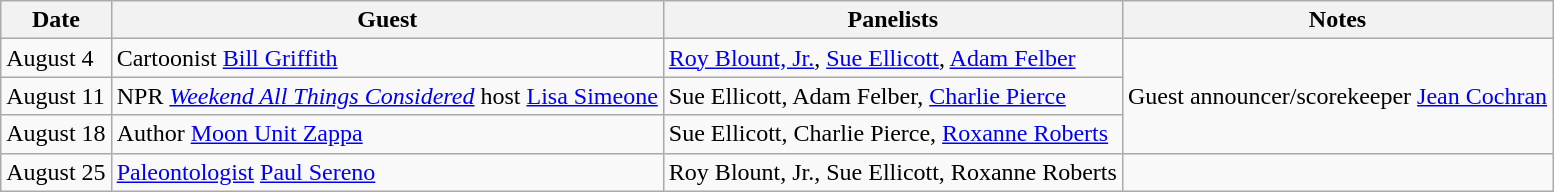<table class="wikitable">
<tr>
<th>Date</th>
<th>Guest</th>
<th>Panelists</th>
<th>Notes</th>
</tr>
<tr>
<td>August 4</td>
<td>Cartoonist <a href='#'>Bill Griffith</a></td>
<td><a href='#'>Roy Blount, Jr.</a>, <a href='#'>Sue Ellicott</a>, <a href='#'>Adam Felber</a></td>
<td rowspan=3>Guest announcer/scorekeeper <a href='#'>Jean Cochran</a></td>
</tr>
<tr>
<td>August 11</td>
<td>NPR <em><a href='#'>Weekend All Things Considered</a></em> host <a href='#'>Lisa Simeone</a></td>
<td>Sue Ellicott, Adam Felber, <a href='#'>Charlie Pierce</a></td>
</tr>
<tr>
<td>August 18</td>
<td>Author <a href='#'>Moon Unit Zappa</a></td>
<td>Sue Ellicott, Charlie Pierce, <a href='#'>Roxanne Roberts</a></td>
</tr>
<tr>
<td>August 25</td>
<td><a href='#'>Paleontologist</a> <a href='#'>Paul Sereno</a></td>
<td>Roy Blount, Jr., Sue Ellicott, Roxanne Roberts</td>
<td></td>
</tr>
</table>
